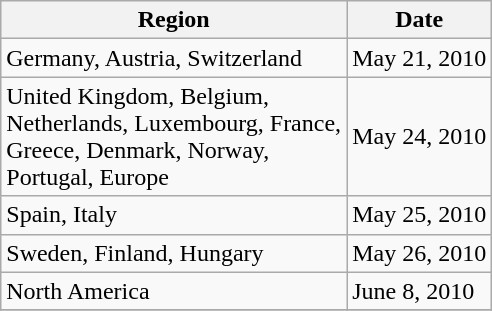<table class="wikitable plainrowheaders">
<tr>
<th scope="col">Region</th>
<th scope="col">Date</th>
</tr>
<tr>
<td>Germany, Austria, Switzerland</td>
<td>May 21, 2010</td>
</tr>
<tr>
<td>United Kingdom, Belgium,<br>Netherlands, Luxembourg, France,<br>Greece, Denmark, Norway,<br>Portugal, Europe</td>
<td>May 24, 2010</td>
</tr>
<tr>
<td>Spain, Italy</td>
<td>May 25, 2010</td>
</tr>
<tr>
<td>Sweden, Finland, Hungary</td>
<td>May 26, 2010</td>
</tr>
<tr>
<td>North America</td>
<td>June 8, 2010</td>
</tr>
<tr>
</tr>
</table>
